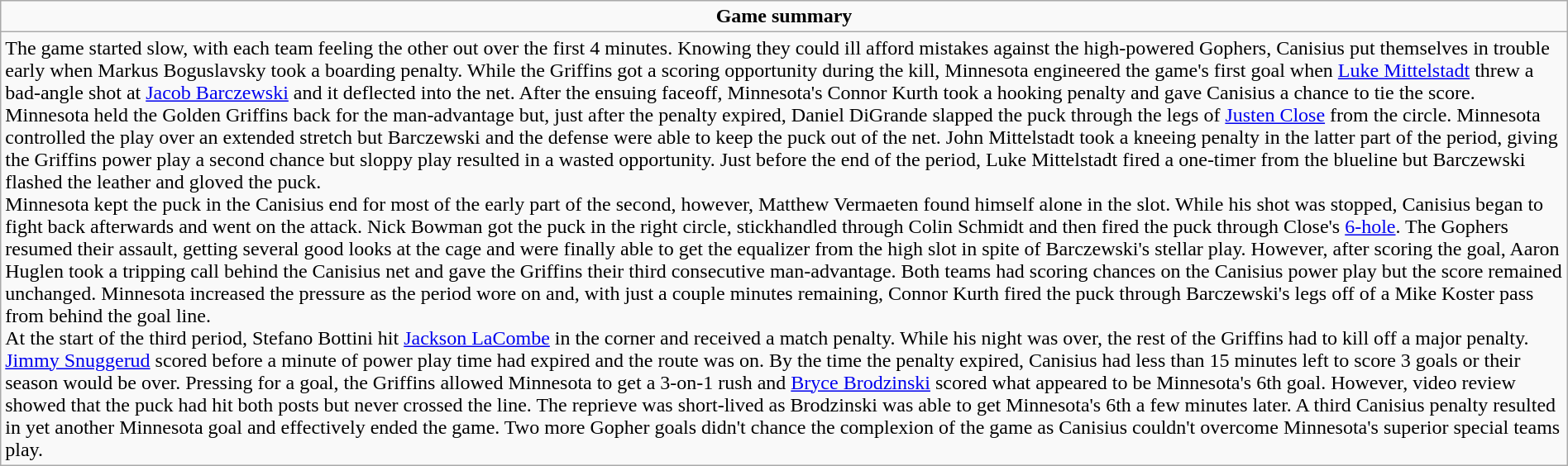<table role="presentation" class="wikitable mw-collapsible autocollapse" width=100%>
<tr>
<td align=center><strong>Game summary</strong></td>
</tr>
<tr>
<td>The game started slow, with each team feeling the other out over the first 4 minutes. Knowing they could ill afford mistakes against the high-powered Gophers, Canisius put themselves in trouble early when Markus Boguslavsky took a boarding penalty. While the Griffins got a scoring opportunity during the kill, Minnesota engineered the game's first goal when <a href='#'>Luke Mittelstadt</a> threw a bad-angle shot at <a href='#'>Jacob Barczewski</a> and it deflected into the net. After the ensuing faceoff, Minnesota's Connor Kurth took a hooking penalty and gave Canisius a chance to tie the score. Minnesota held the Golden Griffins back for the man-advantage but, just after the penalty expired, Daniel DiGrande slapped the puck through the legs of <a href='#'>Justen Close</a> from the circle. Minnesota controlled the play over an extended stretch but Barczewski and the defense were able to keep the puck out of the net. John Mittelstadt took a kneeing penalty in the latter part of the period, giving the Griffins power play a second chance but sloppy play resulted in a wasted opportunity. Just before the end of the period, Luke Mittelstadt fired a one-timer from the blueline but Barczewski flashed the leather and gloved the puck.<br>Minnesota kept the puck in the Canisius end for most of the early part of the second, however, Matthew Vermaeten found himself alone in the slot. While his shot was stopped, Canisius began to fight back afterwards and went on the attack. Nick Bowman got the puck in the right circle, stickhandled through Colin Schmidt and then fired the puck through Close's <a href='#'>6-hole</a>. The Gophers resumed their assault, getting several good looks at the cage and were finally able to get the equalizer from the high slot in spite of Barczewski's stellar play. However, after scoring the goal, Aaron Huglen took a tripping call behind the Canisius net and gave the Griffins their third consecutive man-advantage. Both teams had scoring chances on the Canisius power play but the score remained unchanged. Minnesota increased the pressure as the period wore on and, with just a couple minutes remaining, Connor Kurth fired the puck through Barczewski's legs off of a Mike Koster pass from behind the goal line.<br>At the start of the third period, Stefano Bottini hit <a href='#'>Jackson LaCombe</a> in the corner and received a match penalty. While his night was over, the rest of the Griffins had to kill off a major penalty. <a href='#'>Jimmy Snuggerud</a> scored before a minute of power play time had expired and the route was on. By the time the penalty expired, Canisius had less than 15 minutes left to score 3 goals or their season would be over. Pressing for a goal, the Griffins allowed Minnesota to get a 3-on-1 rush and <a href='#'>Bryce Brodzinski</a> scored what appeared to be Minnesota's 6th goal. However, video review showed that the puck had hit both posts but never crossed the line. The reprieve was short-lived as Brodzinski was able to get Minnesota's 6th a few minutes later. A third Canisius penalty resulted in yet another Minnesota goal and effectively ended the game. Two more Gopher goals didn't chance the complexion of the game as Canisius couldn't overcome Minnesota's superior special teams play.</td>
</tr>
</table>
